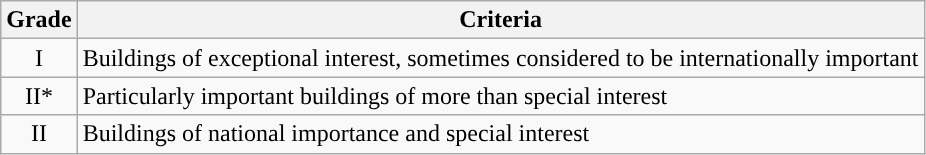<table class="wikitable">
<tr>
<th>Grade</th>
<th>Criteria</th>
</tr>
<tr>
<td align="center" >I</td>
<td>Buildings of exceptional interest, sometimes considered to be internationally important</td>
</tr>
<tr>
<td align="center" >II*</td>
<td>Particularly important buildings of more than special interest</td>
</tr>
<tr>
<td align="center" >II</td>
<td>Buildings of national importance and special interest</td>
</tr>
</table>
